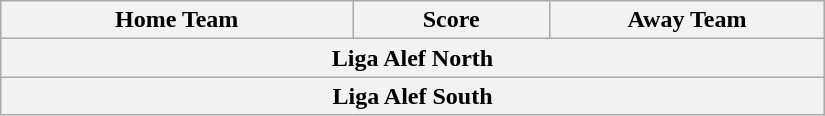<table class="wikitable" style="text-align: center; width:550px">
<tr>
<th scope="col" width="220px">Home Team</th>
<th scope="col" width="120px">Score</th>
<th scope="col" width="170px">Away Team</th>
</tr>
<tr>
<th colspan="3">Liga Alef North<br>






</th>
</tr>
<tr>
<th colspan="3">Liga Alef South<br>






</th>
</tr>
</table>
